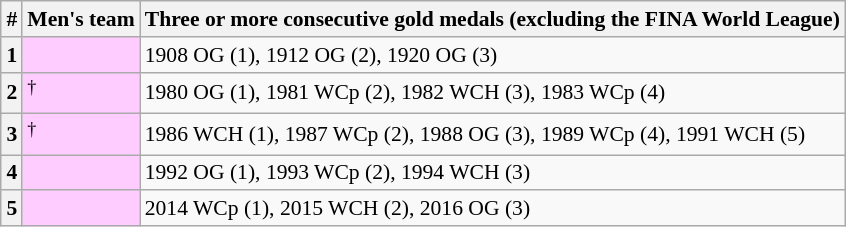<table class="wikitable" style="text-align: left; font-size: 90%; margin-left: 1em;">
<tr>
<th>#</th>
<th>Men's team</th>
<th>Three or more consecutive gold medals (excluding the FINA World League)</th>
</tr>
<tr>
<th>1</th>
<td style="background-color: #ffccff;"></td>
<td>1908 OG (1), 1912 OG (2), 1920 OG (3)</td>
</tr>
<tr>
<th>2</th>
<td style="background-color: #ffccff;"><em></em><sup>†</sup></td>
<td>1980 OG (1), 1981 WCp (2), 1982 WCH (3), 1983 WCp (4)</td>
</tr>
<tr>
<th>3</th>
<td style="background-color: #ffccff;"><em></em><sup>†</sup></td>
<td>1986 WCH (1), 1987 WCp (2), 1988 OG (3), 1989 WCp (4), 1991 WCH (5)</td>
</tr>
<tr>
<th>4</th>
<td style="background-color: #ffccff;"></td>
<td>1992 OG (1), 1993 WCp (2), 1994 WCH (3)</td>
</tr>
<tr>
<th>5</th>
<td style="background-color: #ffccff;"></td>
<td>2014 WCp (1), 2015 WCH (2), 2016 OG (3)</td>
</tr>
</table>
